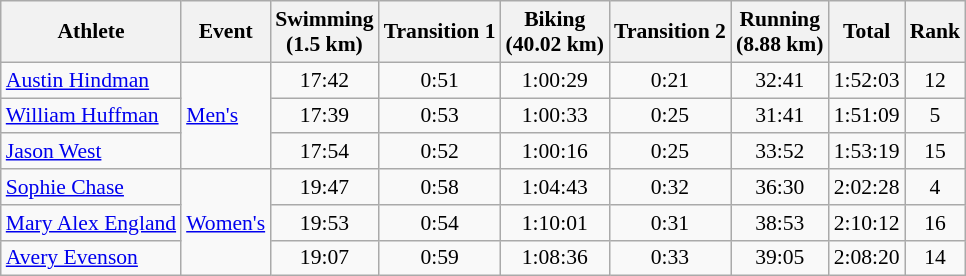<table class=wikitable style=font-size:90%;text-align:center>
<tr>
<th>Athlete</th>
<th>Event</th>
<th>Swimming<br><span>(1.5 km)</span></th>
<th>Transition 1</th>
<th>Biking<br><span>(40.02 km)</span></th>
<th>Transition 2</th>
<th>Running<br><span>(8.88 km)</span></th>
<th>Total</th>
<th>Rank</th>
</tr>
<tr>
<td align=left><a href='#'>Austin Hindman</a></td>
<td align=left rowspan=3><a href='#'>Men's</a></td>
<td>17:42</td>
<td>0:51</td>
<td>1:00:29</td>
<td>0:21</td>
<td>32:41</td>
<td>1:52:03</td>
<td>12</td>
</tr>
<tr>
<td align=left><a href='#'>William Huffman</a></td>
<td>17:39</td>
<td>0:53</td>
<td>1:00:33</td>
<td>0:25</td>
<td>31:41</td>
<td>1:51:09</td>
<td>5</td>
</tr>
<tr>
<td align=left><a href='#'>Jason West</a></td>
<td>17:54</td>
<td>0:52</td>
<td>1:00:16</td>
<td>0:25</td>
<td>33:52</td>
<td>1:53:19</td>
<td>15</td>
</tr>
<tr>
<td align=left><a href='#'>Sophie Chase</a></td>
<td align=left rowspan=3><a href='#'>Women's</a></td>
<td>19:47</td>
<td>0:58</td>
<td>1:04:43</td>
<td>0:32</td>
<td>36:30</td>
<td>2:02:28</td>
<td>4</td>
</tr>
<tr>
<td align=left><a href='#'>Mary Alex England</a></td>
<td>19:53</td>
<td>0:54</td>
<td>1:10:01</td>
<td>0:31</td>
<td>38:53</td>
<td>2:10:12</td>
<td>16</td>
</tr>
<tr>
<td align=left><a href='#'>Avery Evenson</a></td>
<td>19:07</td>
<td>0:59</td>
<td>1:08:36</td>
<td>0:33</td>
<td>39:05</td>
<td>2:08:20</td>
<td>14</td>
</tr>
</table>
